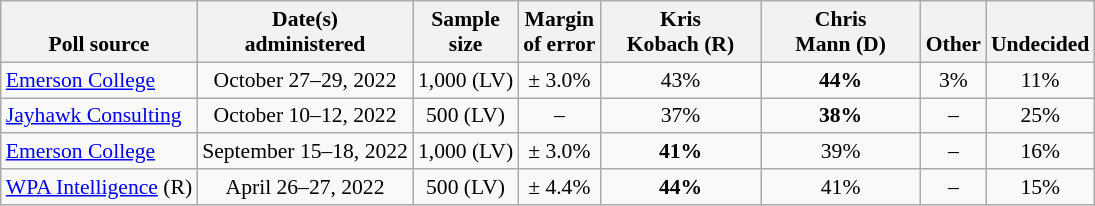<table class="wikitable" style="font-size:90%;text-align:center;">
<tr valign=bottom>
<th>Poll source</th>
<th>Date(s)<br>administered</th>
<th>Sample<br>size</th>
<th>Margin<br>of error</th>
<th style="width:100px;">Kris<br>Kobach (R)</th>
<th style="width:100px;">Chris<br>Mann (D)</th>
<th>Other</th>
<th>Undecided</th>
</tr>
<tr>
<td style="text-align:left;"><a href='#'>Emerson College</a></td>
<td>October 27–29, 2022</td>
<td>1,000 (LV)</td>
<td>± 3.0%</td>
<td>43%</td>
<td><strong>44%</strong></td>
<td>3%</td>
<td>11%</td>
</tr>
<tr>
<td style="text-align:left;"><a href='#'>Jayhawk Consulting</a></td>
<td>October 10–12, 2022</td>
<td>500 (LV)</td>
<td>–</td>
<td>37%</td>
<td><strong>38%</strong></td>
<td>–</td>
<td>25%</td>
</tr>
<tr>
<td style="text-align:left;"><a href='#'>Emerson College</a></td>
<td>September 15–18, 2022</td>
<td>1,000 (LV)</td>
<td>± 3.0%</td>
<td><strong>41%</strong></td>
<td>39%</td>
<td>–</td>
<td>16%</td>
</tr>
<tr>
<td style="text-align:left;"><a href='#'>WPA Intelligence</a> (R)</td>
<td>April 26–27, 2022</td>
<td>500 (LV)</td>
<td>± 4.4%</td>
<td><strong>44%</strong></td>
<td>41%</td>
<td>–</td>
<td>15%</td>
</tr>
</table>
